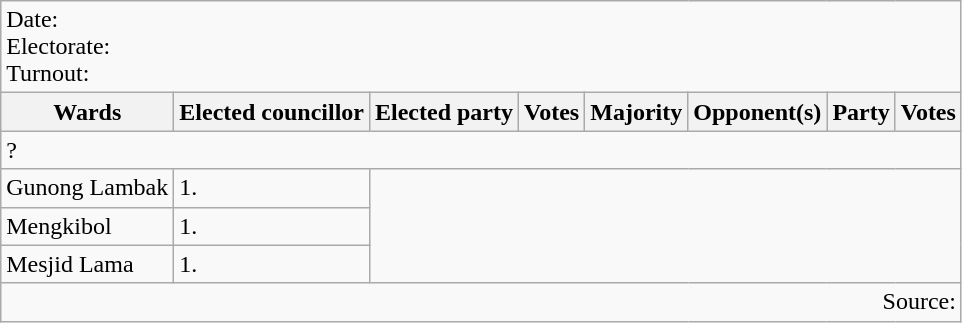<table class=wikitable>
<tr>
<td colspan=8>Date: <br>Electorate: <br>Turnout:</td>
</tr>
<tr>
<th>Wards</th>
<th>Elected councillor</th>
<th>Elected party</th>
<th>Votes</th>
<th>Majority</th>
<th>Opponent(s)</th>
<th>Party</th>
<th>Votes</th>
</tr>
<tr>
<td colspan=8>? </td>
</tr>
<tr>
<td>Gunong Lambak</td>
<td>1.</td>
</tr>
<tr>
<td>Mengkibol</td>
<td>1.</td>
</tr>
<tr>
<td>Mesjid Lama</td>
<td>1.</td>
</tr>
<tr>
<td colspan=8 align=right>Source:</td>
</tr>
</table>
